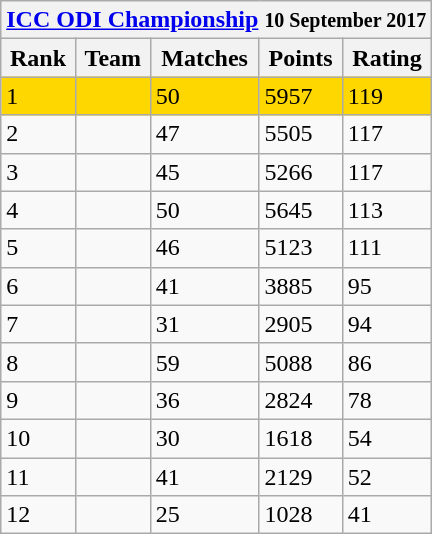<table class="wikitable" style="white-space:nowrap">
<tr>
<th colspan="5"><a href='#'>ICC ODI Championship</a> <small>10 September 2017</small></th>
</tr>
<tr>
<th>Rank</th>
<th>Team</th>
<th>Matches</th>
<th>Points</th>
<th>Rating</th>
</tr>
<tr style="background:gold">
<td>1</td>
<td style="text-align:left;"></td>
<td>50</td>
<td>5957</td>
<td>119</td>
</tr>
<tr>
<td>2</td>
<td style="text-align:left;"></td>
<td>47</td>
<td>5505</td>
<td>117</td>
</tr>
<tr>
<td>3</td>
<td style="text-align:left;"></td>
<td>45</td>
<td>5266</td>
<td>117</td>
</tr>
<tr>
<td>4</td>
<td style="text-align:left;"></td>
<td>50</td>
<td>5645</td>
<td>113</td>
</tr>
<tr>
<td>5</td>
<td style="text-align:left;"></td>
<td>46</td>
<td>5123</td>
<td>111</td>
</tr>
<tr>
<td>6</td>
<td style="text-align:left;"></td>
<td>41</td>
<td>3885</td>
<td>95</td>
</tr>
<tr>
<td>7</td>
<td style="text-align:left;"></td>
<td>31</td>
<td>2905</td>
<td>94</td>
</tr>
<tr>
<td>8</td>
<td style="text-align:left;"></td>
<td>59</td>
<td>5088</td>
<td>86</td>
</tr>
<tr>
<td>9</td>
<td style="text-align:left;"></td>
<td>36</td>
<td>2824</td>
<td>78</td>
</tr>
<tr>
<td>10</td>
<td style="text-align:left;"></td>
<td>30</td>
<td>1618</td>
<td>54</td>
</tr>
<tr>
<td>11</td>
<td style="text-align:left;"></td>
<td>41</td>
<td>2129</td>
<td>52</td>
</tr>
<tr>
<td>12</td>
<td style="text-align:left;"></td>
<td>25</td>
<td>1028</td>
<td>41</td>
</tr>
</table>
